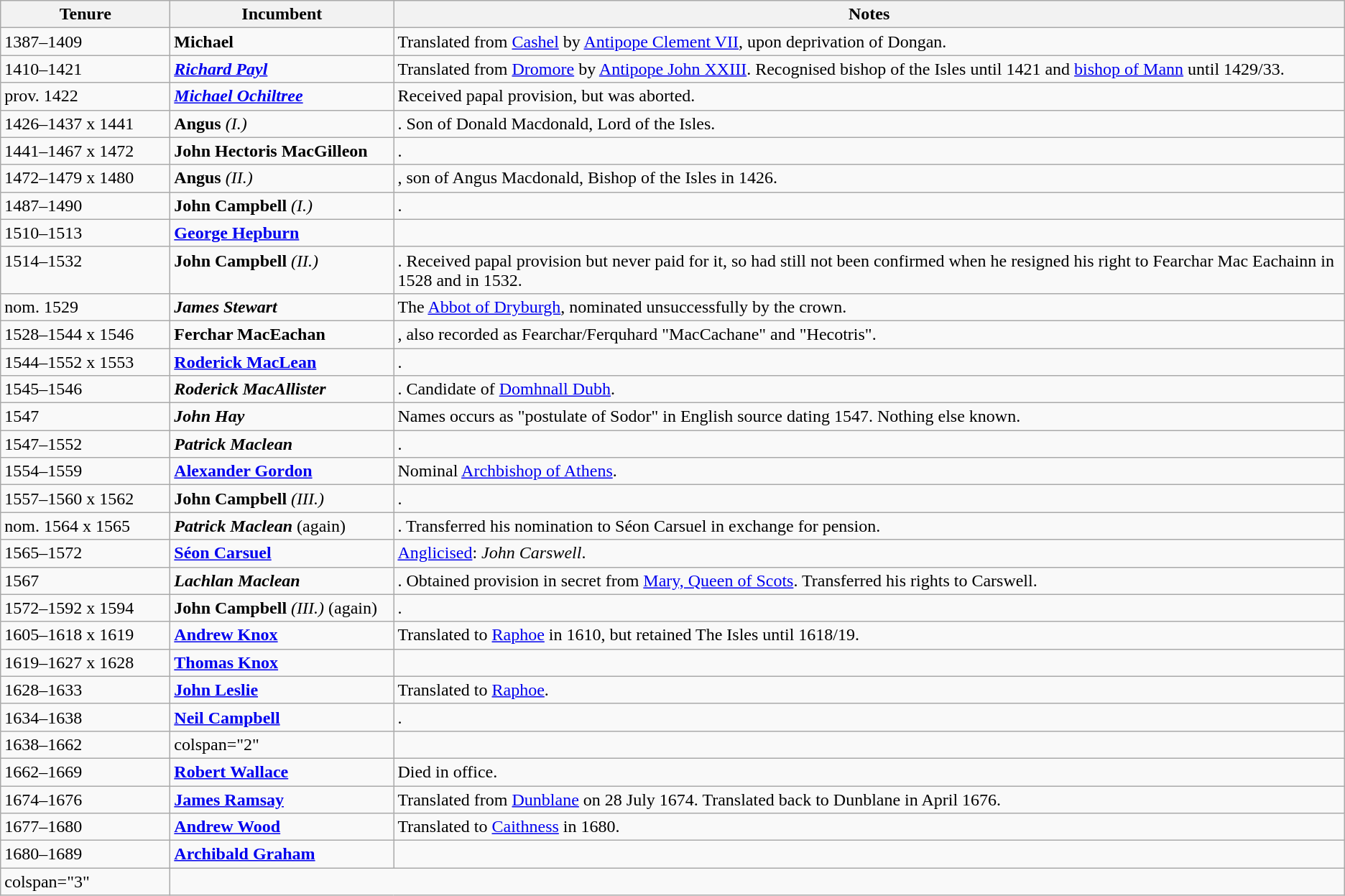<table class="wikitable">
<tr>
<th width=150>Tenure</th>
<th width=200>Incumbent</th>
<th>Notes</th>
</tr>
<tr valign=top>
<td>1387–1409</td>
<td><strong>Michael</strong></td>
<td>Translated from <a href='#'>Cashel</a> by <a href='#'>Antipope Clement VII</a>, upon deprivation of Dongan.</td>
</tr>
<tr valign=top>
<td>1410–1421</td>
<td><strong><em><a href='#'>Richard Payl</a></em></strong></td>
<td>Translated from <a href='#'>Dromore</a> by <a href='#'>Antipope John XXIII</a>. Recognised bishop of the Isles until 1421 and <a href='#'>bishop of Mann</a> until 1429/33.</td>
</tr>
<tr valign=top>
<td>prov. 1422</td>
<td><strong><em><a href='#'>Michael Ochiltree</a></em></strong></td>
<td>Received papal provision, but was aborted.</td>
</tr>
<tr valign=top>
<td>1426–1437 x 1441</td>
<td><strong>Angus</strong> <em>(I.)</em></td>
<td>. Son of Donald Macdonald, Lord of the Isles.</td>
</tr>
<tr valign=top>
<td>1441–1467 x 1472</td>
<td><strong>John Hectoris MacGilleon</strong></td>
<td>.</td>
</tr>
<tr valign=top>
<td>1472–1479 x 1480</td>
<td><strong>Angus</strong> <em>(II.)</em></td>
<td>, son of Angus Macdonald, Bishop of the Isles in 1426.</td>
</tr>
<tr valign=top>
<td>1487–1490</td>
<td><strong>John Campbell</strong> <em>(I.)</em></td>
<td>.</td>
</tr>
<tr valign=top>
<td>1510–1513</td>
<td><strong><a href='#'>George Hepburn</a></strong></td>
<td></td>
</tr>
<tr valign=top>
<td>1514–1532</td>
<td><strong>John Campbell</strong> <em>(II.)</em></td>
<td>. Received papal provision but never paid for it, so had still not been confirmed when he resigned his right to Fearchar Mac Eachainn in 1528 and in 1532.</td>
</tr>
<tr valign=top>
<td>nom. 1529</td>
<td><strong><em>James Stewart</em></strong></td>
<td>The <a href='#'>Abbot of Dryburgh</a>, nominated unsuccessfully by the crown.</td>
</tr>
<tr valign=top>
<td>1528–1544 x 1546</td>
<td><strong>Ferchar MacEachan</strong></td>
<td>, also recorded as Fearchar/Ferquhard "MacCachane" and "Hecotris".</td>
</tr>
<tr valign=top>
<td>1544–1552 x 1553</td>
<td><strong><a href='#'>Roderick MacLean</a></strong></td>
<td>.</td>
</tr>
<tr valign=top>
<td>1545–1546</td>
<td><strong><em>Roderick MacAllister</em></strong></td>
<td>. Candidate of <a href='#'>Domhnall Dubh</a>.</td>
</tr>
<tr valign=top>
<td>1547</td>
<td><strong><em>John Hay</em></strong></td>
<td>Names occurs as "postulate of Sodor" in English source dating 1547. Nothing else known.</td>
</tr>
<tr valign=top>
<td>1547–1552</td>
<td><strong><em>Patrick Maclean</em></strong></td>
<td>.</td>
</tr>
<tr valign=top>
<td>1554–1559</td>
<td><strong><a href='#'>Alexander Gordon</a></strong></td>
<td>Nominal <a href='#'>Archbishop of Athens</a>.</td>
</tr>
<tr valign=top>
<td>1557–1560 x 1562</td>
<td><strong>John Campbell</strong> <em>(III.)</em></td>
<td>.</td>
</tr>
<tr valign=top>
<td>nom. 1564 x 1565</td>
<td><strong><em>Patrick Maclean</em></strong> (again)</td>
<td>. Transferred his nomination to Séon Carsuel in exchange for pension.</td>
</tr>
<tr valign=top>
<td>1565–1572</td>
<td><strong><a href='#'>Séon Carsuel</a></strong></td>
<td><a href='#'>Anglicised</a>: <em>John Carswell</em>.</td>
</tr>
<tr valign=top>
<td>1567</td>
<td><strong><em>Lachlan Maclean</em></strong></td>
<td>. Obtained provision in secret from <a href='#'>Mary, Queen of Scots</a>. Transferred his rights to Carswell.</td>
</tr>
<tr valign=top>
<td>1572–1592 x 1594</td>
<td><strong>John Campbell</strong> <em>(III.)</em> (again)</td>
<td>.</td>
</tr>
<tr valign=top>
<td>1605–1618 x 1619</td>
<td><strong><a href='#'>Andrew Knox</a></strong></td>
<td>Translated to <a href='#'>Raphoe</a> in 1610, but retained The Isles until 1618/19.</td>
</tr>
<tr valign=top>
<td>1619–1627 x 1628</td>
<td><strong><a href='#'>Thomas Knox</a></strong></td>
<td></td>
</tr>
<tr valign=top>
<td>1628–1633</td>
<td><strong><a href='#'>John Leslie</a></strong></td>
<td>Translated to <a href='#'>Raphoe</a>.</td>
</tr>
<tr valign=top>
<td>1634–1638</td>
<td><strong><a href='#'>Neil Campbell</a></strong></td>
<td>.</td>
</tr>
<tr valign=top>
<td>1638–1662</td>
<td>colspan="2" </td>
</tr>
<tr valign=top>
<td>1662–1669</td>
<td><strong><a href='#'>Robert Wallace</a></strong></td>
<td>Died in office.</td>
</tr>
<tr valign=top>
<td>1674–1676</td>
<td><strong><a href='#'>James Ramsay</a></strong></td>
<td>Translated from <a href='#'>Dunblane</a> on 28 July 1674. Translated back to Dunblane in April 1676.</td>
</tr>
<tr valign=top>
<td>1677–1680</td>
<td><strong><a href='#'>Andrew Wood</a></strong></td>
<td>Translated to <a href='#'>Caithness</a> in 1680.</td>
</tr>
<tr valign=top>
<td>1680–1689</td>
<td><strong><a href='#'>Archibald Graham</a></strong></td>
<td></td>
</tr>
<tr valign=top>
<td>colspan="3" </td>
</tr>
</table>
